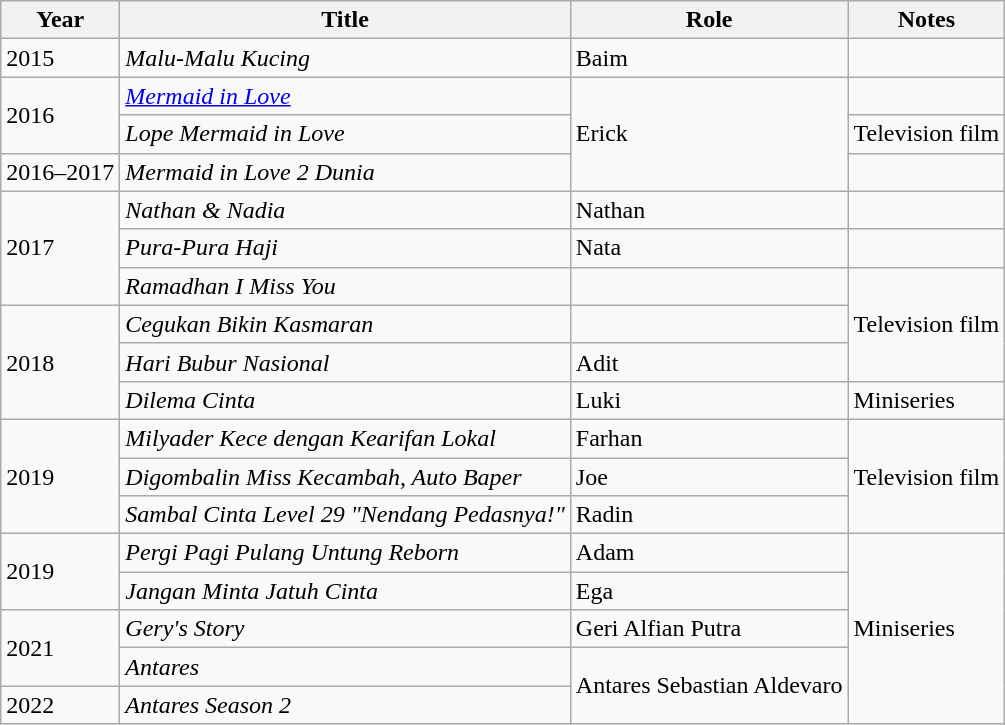<table class="wikitable unsortable">
<tr>
<th>Year</th>
<th>Title</th>
<th>Role</th>
<th>Notes</th>
</tr>
<tr>
<td>2015</td>
<td><em>Malu-Malu Kucing</em></td>
<td>Baim</td>
<td></td>
</tr>
<tr>
<td rowspan="2">2016</td>
<td><em><a href='#'>Mermaid in Love</a></em></td>
<td rowspan="3">Erick</td>
<td></td>
</tr>
<tr>
<td><em>Lope Mermaid in Love</em></td>
<td>Television film</td>
</tr>
<tr>
<td>2016–2017</td>
<td><em>Mermaid in Love 2 Dunia</em></td>
<td></td>
</tr>
<tr>
<td rowspan="3">2017</td>
<td><em>Nathan & Nadia</em></td>
<td>Nathan</td>
<td></td>
</tr>
<tr>
<td><em>Pura-Pura Haji</em></td>
<td>Nata</td>
<td></td>
</tr>
<tr>
<td><em>Ramadhan I Miss You</em></td>
<td></td>
<td rowspan="3">Television film</td>
</tr>
<tr>
<td rowspan="3">2018</td>
<td><em>Cegukan Bikin Kasmaran</em></td>
<td></td>
</tr>
<tr>
<td><em>Hari Bubur Nasional</em></td>
<td>Adit</td>
</tr>
<tr>
<td><em>Dilema Cinta</em></td>
<td>Luki</td>
<td>Miniseries</td>
</tr>
<tr>
<td rowspan="3">2019</td>
<td><em>Milyader Kece dengan Kearifan Lokal</em></td>
<td>Farhan</td>
<td rowspan="3">Television film</td>
</tr>
<tr>
<td><em>Digombalin Miss Kecambah, Auto Baper</em></td>
<td>Joe</td>
</tr>
<tr>
<td><em>Sambal Cinta Level 29 "Nendang Pedasnya!"</em></td>
<td>Radin</td>
</tr>
<tr>
<td rowspan="2">2019</td>
<td><em>Pergi Pagi Pulang Untung Reborn</em></td>
<td>Adam</td>
<td rowspan="5">Miniseries</td>
</tr>
<tr>
<td><em>Jangan Minta Jatuh Cinta</em></td>
<td>Ega</td>
</tr>
<tr>
<td rowspan="2">2021</td>
<td><em>Gery's Story</em></td>
<td>Geri Alfian Putra</td>
</tr>
<tr>
<td><em>Antares</em></td>
<td rowspan="2">Antares Sebastian Aldevaro</td>
</tr>
<tr>
<td>2022</td>
<td><em>Antares Season 2</em></td>
</tr>
</table>
